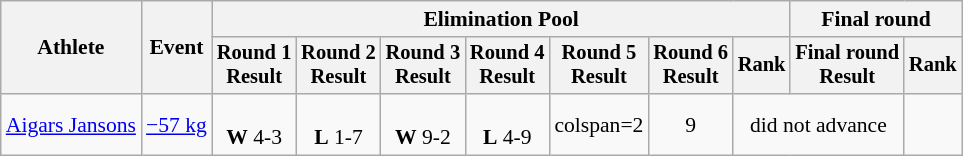<table class="wikitable" style="font-size:90%">
<tr>
<th rowspan="2">Athlete</th>
<th rowspan="2">Event</th>
<th colspan=7>Elimination Pool</th>
<th colspan=2>Final round</th>
</tr>
<tr style="font-size: 95%">
<th>Round 1<br>Result</th>
<th>Round 2<br>Result</th>
<th>Round 3<br>Result</th>
<th>Round 4<br>Result</th>
<th>Round 5<br>Result</th>
<th>Round 6<br>Result</th>
<th>Rank</th>
<th>Final round<br>Result</th>
<th>Rank</th>
</tr>
<tr align=center>
<td align=left><a href='#'>Aigars Jansons</a></td>
<td align=left><a href='#'>−57 kg</a></td>
<td><br><strong>W</strong> 4-3</td>
<td><br><strong>L</strong> 1-7</td>
<td><br><strong>W</strong> 9-2</td>
<td><br><strong>L</strong> 4-9</td>
<td>colspan=2 </td>
<td>9</td>
<td colspan=2>did not advance</td>
</tr>
</table>
